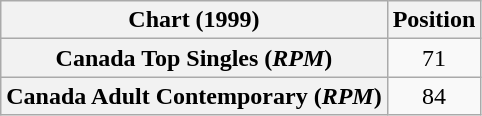<table class="wikitable plainrowheaders" style="text-align:center">
<tr>
<th scope="col">Chart (1999)</th>
<th scope="col">Position</th>
</tr>
<tr>
<th scope="row">Canada Top Singles (<em>RPM</em>)</th>
<td>71</td>
</tr>
<tr>
<th scope="row">Canada Adult Contemporary (<em>RPM</em>)</th>
<td>84</td>
</tr>
</table>
